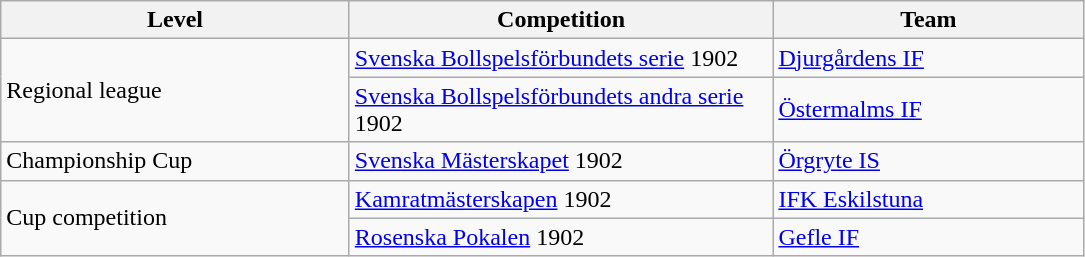<table class="wikitable" style="text-align: left;">
<tr>
<th style="width: 225px;">Level</th>
<th style="width: 275px;">Competition</th>
<th style="width: 200px;">Team</th>
</tr>
<tr>
<td rowspan=2>Regional league</td>
<td><a href='#'>Svenska Bollspelsförbundets serie</a> 1902</td>
<td><a href='#'>Djurgårdens IF</a></td>
</tr>
<tr>
<td><a href='#'>Svenska Bollspelsförbundets andra serie</a> 1902</td>
<td><a href='#'>Östermalms IF</a></td>
</tr>
<tr>
<td>Championship Cup</td>
<td><a href='#'>Svenska Mästerskapet</a> 1902</td>
<td><a href='#'>Örgryte IS</a></td>
</tr>
<tr>
<td rowspan=2>Cup competition</td>
<td><a href='#'>Kamratmästerskapen</a> 1902</td>
<td><a href='#'>IFK Eskilstuna</a></td>
</tr>
<tr>
<td><a href='#'>Rosenska Pokalen</a> 1902</td>
<td><a href='#'>Gefle IF</a></td>
</tr>
</table>
